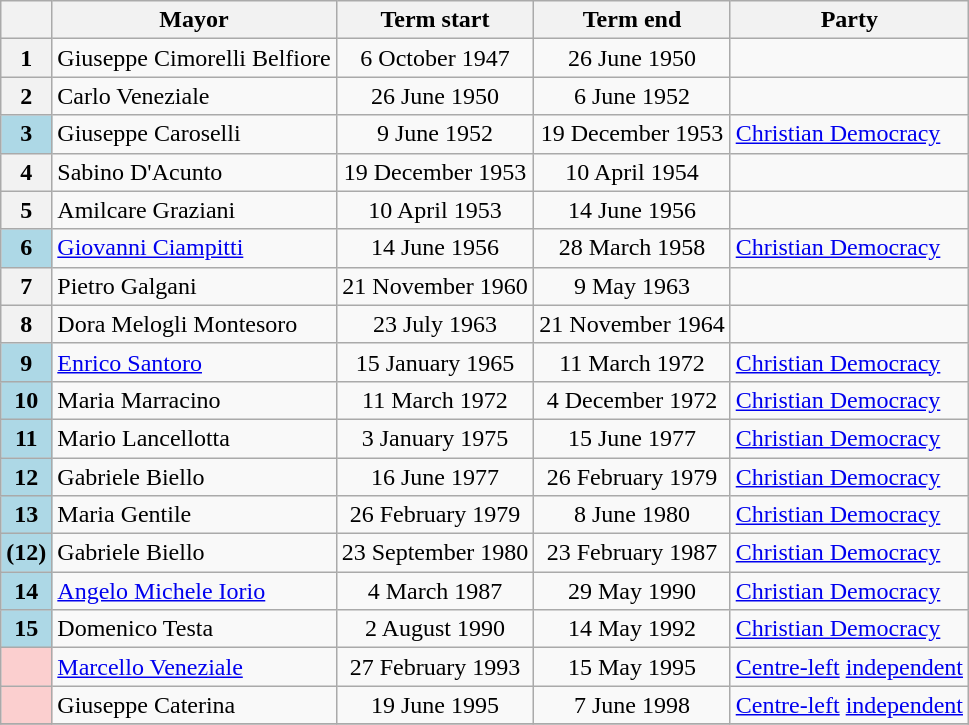<table class="wikitable">
<tr>
<th class=unsortable> </th>
<th>Mayor</th>
<th>Term start</th>
<th>Term end</th>
<th>Party</th>
</tr>
<tr>
<th>1</th>
<td>Giuseppe Cimorelli Belfiore</td>
<td align=center>6 October 1947</td>
<td align=center>26 June 1950</td>
<td></td>
</tr>
<tr>
<th>2</th>
<td>Carlo Veneziale</td>
<td align=center>26 June 1950</td>
<td align=center>6 June 1952</td>
<td></td>
</tr>
<tr>
<th style="background:#ADD8E6;">3</th>
<td>Giuseppe Caroselli</td>
<td align=center>9 June 1952</td>
<td align=center>19 December 1953</td>
<td><a href='#'>Christian Democracy</a></td>
</tr>
<tr>
<th>4</th>
<td>Sabino D'Acunto</td>
<td align=center>19 December 1953</td>
<td align=center>10 April 1954</td>
<td></td>
</tr>
<tr>
<th>5</th>
<td>Amilcare Graziani</td>
<td align=center>10 April 1953</td>
<td align=center>14 June 1956</td>
<td></td>
</tr>
<tr>
<th style="background:#ADD8E6;">6</th>
<td><a href='#'>Giovanni Ciampitti</a></td>
<td align=center>14 June 1956</td>
<td align=center>28 March 1958</td>
<td><a href='#'>Christian Democracy</a></td>
</tr>
<tr>
<th>7</th>
<td>Pietro Galgani</td>
<td align=center>21 November 1960</td>
<td align=center>9 May 1963</td>
<td></td>
</tr>
<tr>
<th>8</th>
<td>Dora Melogli Montesoro</td>
<td align=center>23 July 1963</td>
<td align=center>21 November 1964</td>
<td></td>
</tr>
<tr>
<th style="background:#ADD8E6;">9</th>
<td><a href='#'>Enrico Santoro</a></td>
<td align=center>15 January 1965</td>
<td align=center>11 March 1972</td>
<td><a href='#'>Christian Democracy</a></td>
</tr>
<tr>
<th style="background:#ADD8E6;">10</th>
<td>Maria Marracino</td>
<td align=center>11 March 1972</td>
<td align=center>4 December 1972</td>
<td><a href='#'>Christian Democracy</a></td>
</tr>
<tr>
<th style="background:#ADD8E6;">11</th>
<td>Mario Lancellotta</td>
<td align=center>3 January 1975</td>
<td align=center>15 June 1977</td>
<td><a href='#'>Christian Democracy</a></td>
</tr>
<tr>
<th style="background:#ADD8E6;">12</th>
<td>Gabriele Biello</td>
<td align=center>16 June 1977</td>
<td align=center>26 February 1979</td>
<td><a href='#'>Christian Democracy</a></td>
</tr>
<tr>
<th style="background:#ADD8E6;">13</th>
<td>Maria Gentile</td>
<td align=center>26 February 1979</td>
<td align=center>8 June 1980</td>
<td><a href='#'>Christian Democracy</a></td>
</tr>
<tr>
<th style="background:#ADD8E6;">(12)</th>
<td>Gabriele Biello</td>
<td align=center>23 September 1980</td>
<td align=center>23 February 1987</td>
<td><a href='#'>Christian Democracy</a></td>
</tr>
<tr>
<th style="background:#ADD8E6;">14</th>
<td><a href='#'>Angelo Michele Iorio</a></td>
<td align=center>4 March 1987</td>
<td align=center>29 May 1990</td>
<td><a href='#'>Christian Democracy</a></td>
</tr>
<tr>
<th style="background:#ADD8E6;">15</th>
<td>Domenico Testa</td>
<td align=center>2 August 1990</td>
<td align=center>14 May 1992</td>
<td><a href='#'>Christian Democracy</a></td>
</tr>
<tr>
<th style="background:#FBCFCF;"></th>
<td><a href='#'>Marcello Veneziale</a></td>
<td align=center>27 February 1993</td>
<td align=center>15 May 1995</td>
<td><a href='#'>Centre-left</a> <a href='#'>independent</a></td>
</tr>
<tr>
<th style="background:#FBCFCF;"></th>
<td>Giuseppe Caterina</td>
<td align=center>19 June 1995</td>
<td align=center>7 June 1998</td>
<td><a href='#'>Centre-left</a> <a href='#'>independent</a></td>
</tr>
<tr>
</tr>
</table>
